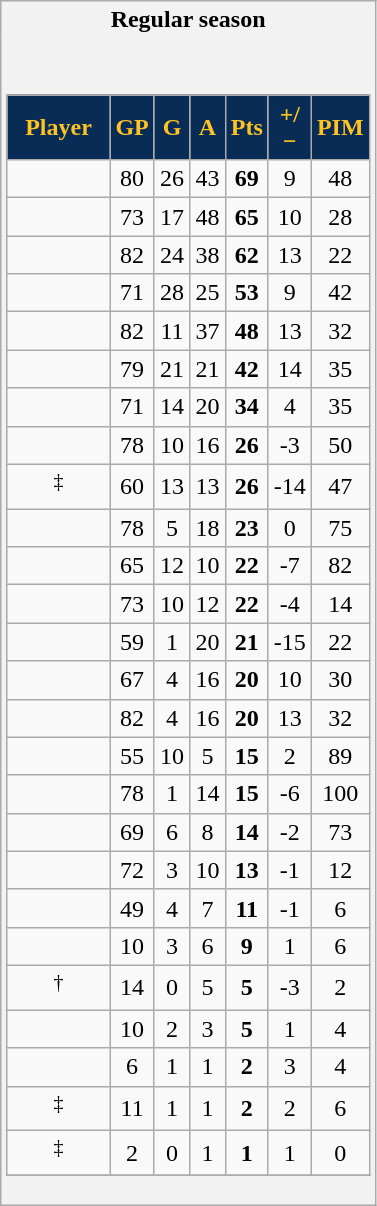<table class="wikitable" style="border: 1px solid #aaa;">
<tr>
<th style="border: 0;">Regular season</th>
</tr>
<tr>
<td style="background: #f2f2f2; border: 0; text-align: center;"><br><table class="wikitable sortable" width="100%">
<tr align=center>
<th style="background:#092c57;color:#ffc322;" width="40%">Player</th>
<th style="background:#092c57;color:#ffc322;" width="10%">GP</th>
<th style="background:#092c57;color:#ffc322;" width="10%">G</th>
<th style="background:#092c57;color:#ffc322;" width="10%">A</th>
<th style="background:#092c57;color:#ffc322;" width="10%">Pts</th>
<th style="background:#092c57;color:#ffc322;" width="10%">+/−</th>
<th style="background:#092c57;color:#ffc322;" width="10%">PIM</th>
</tr>
<tr align=center>
<td></td>
<td>80</td>
<td>26</td>
<td>43</td>
<td><strong>69</strong></td>
<td>9</td>
<td>48</td>
</tr>
<tr align=center>
<td></td>
<td>73</td>
<td>17</td>
<td>48</td>
<td><strong>65</strong></td>
<td>10</td>
<td>28</td>
</tr>
<tr align=center>
<td></td>
<td>82</td>
<td>24</td>
<td>38</td>
<td><strong>62</strong></td>
<td>13</td>
<td>22</td>
</tr>
<tr align=center>
<td></td>
<td>71</td>
<td>28</td>
<td>25</td>
<td><strong>53</strong></td>
<td>9</td>
<td>42</td>
</tr>
<tr align=center>
<td></td>
<td>82</td>
<td>11</td>
<td>37</td>
<td><strong>48</strong></td>
<td>13</td>
<td>32</td>
</tr>
<tr align=center>
<td></td>
<td>79</td>
<td>21</td>
<td>21</td>
<td><strong>42</strong></td>
<td>14</td>
<td>35</td>
</tr>
<tr align=center>
<td></td>
<td>71</td>
<td>14</td>
<td>20</td>
<td><strong>34</strong></td>
<td>4</td>
<td>35</td>
</tr>
<tr align=center>
<td></td>
<td>78</td>
<td>10</td>
<td>16</td>
<td><strong>26</strong></td>
<td>-3</td>
<td>50</td>
</tr>
<tr align=center>
<td><sup>‡</sup></td>
<td>60</td>
<td>13</td>
<td>13</td>
<td><strong>26</strong></td>
<td>-14</td>
<td>47</td>
</tr>
<tr align=center>
<td></td>
<td>78</td>
<td>5</td>
<td>18</td>
<td><strong>23</strong></td>
<td>0</td>
<td>75</td>
</tr>
<tr align=center>
<td></td>
<td>65</td>
<td>12</td>
<td>10</td>
<td><strong>22</strong></td>
<td>-7</td>
<td>82</td>
</tr>
<tr align=center>
<td></td>
<td>73</td>
<td>10</td>
<td>12</td>
<td><strong>22</strong></td>
<td>-4</td>
<td>14</td>
</tr>
<tr align=center>
<td></td>
<td>59</td>
<td>1</td>
<td>20</td>
<td><strong>21</strong></td>
<td>-15</td>
<td>22</td>
</tr>
<tr align=center>
<td></td>
<td>67</td>
<td>4</td>
<td>16</td>
<td><strong>20</strong></td>
<td>10</td>
<td>30</td>
</tr>
<tr align=center>
<td></td>
<td>82</td>
<td>4</td>
<td>16</td>
<td><strong>20</strong></td>
<td>13</td>
<td>32</td>
</tr>
<tr align=center>
<td></td>
<td>55</td>
<td>10</td>
<td>5</td>
<td><strong>15</strong></td>
<td>2</td>
<td>89</td>
</tr>
<tr align=center>
<td></td>
<td>78</td>
<td>1</td>
<td>14</td>
<td><strong>15</strong></td>
<td>-6</td>
<td>100</td>
</tr>
<tr align=center>
<td></td>
<td>69</td>
<td>6</td>
<td>8</td>
<td><strong>14</strong></td>
<td>-2</td>
<td>73</td>
</tr>
<tr align=center>
<td></td>
<td>72</td>
<td>3</td>
<td>10</td>
<td><strong>13</strong></td>
<td>-1</td>
<td>12</td>
</tr>
<tr align=center>
<td></td>
<td>49</td>
<td>4</td>
<td>7</td>
<td><strong>11</strong></td>
<td>-1</td>
<td>6</td>
</tr>
<tr align=center>
<td></td>
<td>10</td>
<td>3</td>
<td>6</td>
<td><strong>9</strong></td>
<td>1</td>
<td>6</td>
</tr>
<tr align=center>
<td><sup>†</sup></td>
<td>14</td>
<td>0</td>
<td>5</td>
<td><strong>5</strong></td>
<td>-3</td>
<td>2</td>
</tr>
<tr align=center>
<td></td>
<td>10</td>
<td>2</td>
<td>3</td>
<td><strong>5</strong></td>
<td>1</td>
<td>4</td>
</tr>
<tr align=center>
<td></td>
<td>6</td>
<td>1</td>
<td>1</td>
<td><strong>2</strong></td>
<td>3</td>
<td>4</td>
</tr>
<tr align=center>
<td><sup>‡</sup></td>
<td>11</td>
<td>1</td>
<td>1</td>
<td><strong>2</strong></td>
<td>2</td>
<td>6</td>
</tr>
<tr align=center>
<td><sup>‡</sup></td>
<td>2</td>
<td>0</td>
<td>1</td>
<td><strong>1</strong></td>
<td>1</td>
<td>0</td>
</tr>
<tr>
</tr>
</table>
</td>
</tr>
</table>
